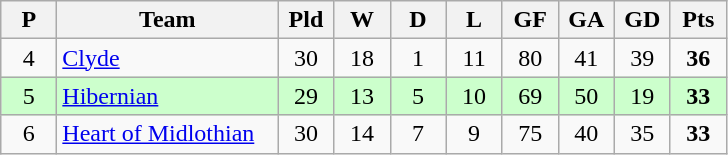<table class="wikitable" style="text-align: center;">
<tr>
<th width=30>P</th>
<th width=140>Team</th>
<th width=30>Pld</th>
<th width=30>W</th>
<th width=30>D</th>
<th width=30>L</th>
<th width=30>GF</th>
<th width=30>GA</th>
<th width=30>GD</th>
<th width=30>Pts</th>
</tr>
<tr>
<td>4</td>
<td align=left><a href='#'>Clyde</a></td>
<td>30</td>
<td>18</td>
<td>1</td>
<td>11</td>
<td>80</td>
<td>41</td>
<td>39</td>
<td><strong>36</strong></td>
</tr>
<tr style="background:#ccffcc;">
<td>5</td>
<td align=left><a href='#'>Hibernian</a></td>
<td>29</td>
<td>13</td>
<td>5</td>
<td>10</td>
<td>69</td>
<td>50</td>
<td>19</td>
<td><strong>33</strong></td>
</tr>
<tr>
<td>6</td>
<td align=left><a href='#'>Heart of Midlothian</a></td>
<td>30</td>
<td>14</td>
<td>7</td>
<td>9</td>
<td>75</td>
<td>40</td>
<td>35</td>
<td><strong>33</strong></td>
</tr>
</table>
